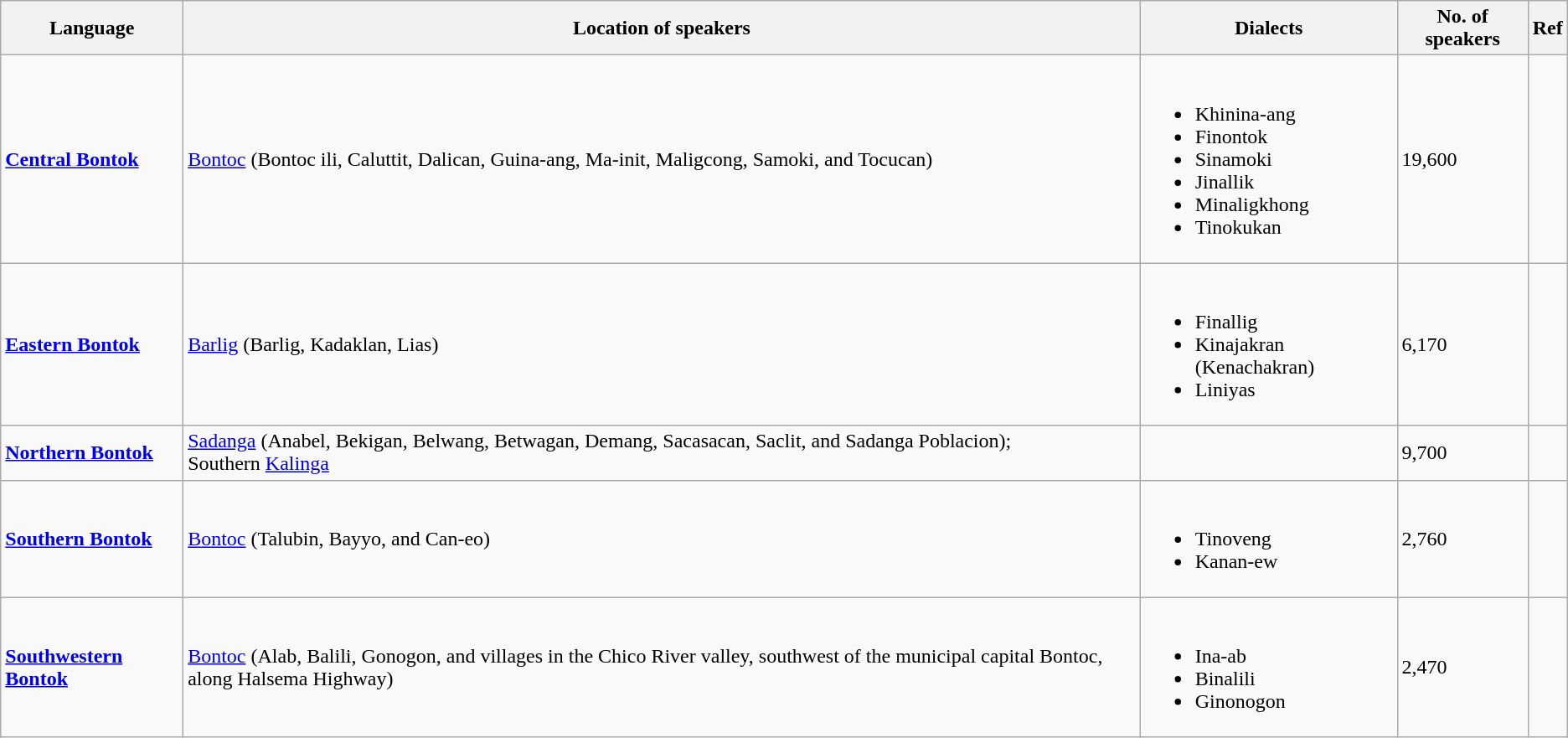<table class=wikitable>
<tr>
<th>Language</th>
<th>Location of speakers</th>
<th>Dialects</th>
<th>No. of speakers</th>
<th>Ref</th>
</tr>
<tr>
<td><strong><a href='#'>Central Bontok</a></strong></td>
<td><a href='#'>Bontoc</a> (Bontoc ili, Caluttit, Dalican, Guina-ang, Ma-init, Maligcong, Samoki, and Tocucan)</td>
<td><br><ul><li>Khinina-ang</li><li>Finontok</li><li>Sinamoki</li><li>Jinallik</li><li>Minaligkhong</li><li>Tinokukan</li></ul></td>
<td>19,600</td>
<td></td>
</tr>
<tr>
<td><strong><a href='#'>Eastern Bontok</a></strong></td>
<td><a href='#'>Barlig</a> (Barlig, Kadaklan, Lias)</td>
<td><br><ul><li>Finallig</li><li>Kinajakran (Kenachakran)</li><li>Liniyas</li></ul></td>
<td>6,170</td>
<td></td>
</tr>
<tr>
<td><strong><a href='#'>Northern Bontok</a></strong></td>
<td><a href='#'>Sadanga</a> (Anabel, Bekigan, Belwang, Betwagan, Demang, Sacasacan, Saclit, and Sadanga Poblacion);<br>Southern <a href='#'>Kalinga</a></td>
<td></td>
<td>9,700</td>
<td></td>
</tr>
<tr>
<td><strong><a href='#'>Southern Bontok</a></strong></td>
<td><a href='#'>Bontoc</a> (Talubin, Bayyo, and Can-eo)</td>
<td><br><ul><li>Tinoveng</li><li>Kanan-ew</li></ul></td>
<td>2,760</td>
<td></td>
</tr>
<tr>
<td><strong><a href='#'>Southwestern Bontok</a></strong></td>
<td><a href='#'>Bontoc</a> (Alab, Balili, Gonogon, and villages in the Chico River valley, southwest of the municipal capital Bontoc, along Halsema Highway)</td>
<td><br><ul><li>Ina-ab</li><li>Binalili</li><li>Ginonogon</li></ul></td>
<td>2,470</td>
<td></td>
</tr>
</table>
